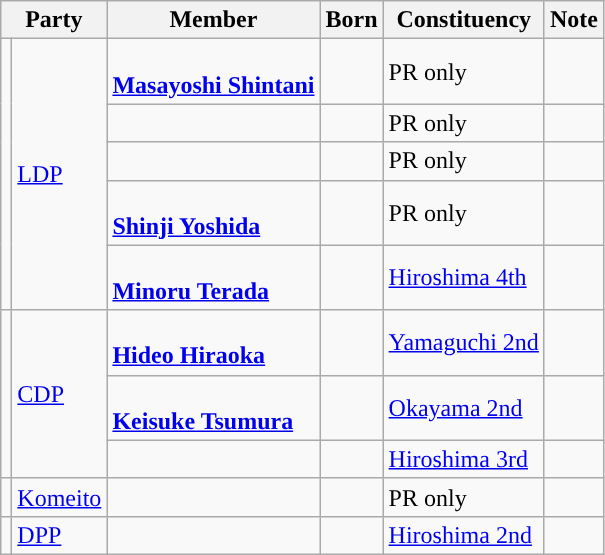<table class="wikitable">
<tr>
<th colspan=2>Party</th>
<th>Member</th>
<th>Born</th>
<th>Constituency</th>
<th>Note</th>
</tr>
<tr>
<td rowspan=5 style="background-color:"></td>
<td rowspan=5><a href='#'>LDP</a></td>
<td><br><strong><a href='#'>Masayoshi Shintani</a></strong></td>
<td></td>
<td>PR only</td>
<td></td>
</tr>
<tr>
<td><br><strong></strong></td>
<td></td>
<td>PR only</td>
<td></td>
</tr>
<tr>
<td><br><strong></strong></td>
<td></td>
<td>PR only</td>
<td></td>
</tr>
<tr>
<td><br><strong><a href='#'>Shinji Yoshida</a></strong></td>
<td></td>
<td>PR only</td>
<td></td>
</tr>
<tr>
<td><br><strong><a href='#'>Minoru Terada</a></strong></td>
<td></td>
<td><a href='#'>Hiroshima 4th</a></td>
<td></td>
</tr>
<tr>
<td rowspan=3 style="background-color:"></td>
<td rowspan=3><a href='#'>CDP</a></td>
<td><br><strong><a href='#'>Hideo Hiraoka</a></strong></td>
<td></td>
<td><a href='#'>Yamaguchi 2nd</a></td>
<td></td>
</tr>
<tr>
<td><br><strong><a href='#'>Keisuke Tsumura</a></strong></td>
<td></td>
<td><a href='#'>Okayama 2nd</a></td>
<td></td>
</tr>
<tr>
<td><strong></strong></td>
<td></td>
<td><a href='#'>Hiroshima 3rd</a></td>
<td></td>
</tr>
<tr>
<td style="background-color:"></td>
<td><a href='#'>Komeito</a></td>
<td><strong></strong></td>
<td></td>
<td>PR only</td>
<td></td>
</tr>
<tr>
<td style="background-color:"></td>
<td><a href='#'>DPP</a></td>
<td><strong></strong></td>
<td></td>
<td><a href='#'>Hiroshima 2nd</a></td>
<td></td>
</tr>
</table>
